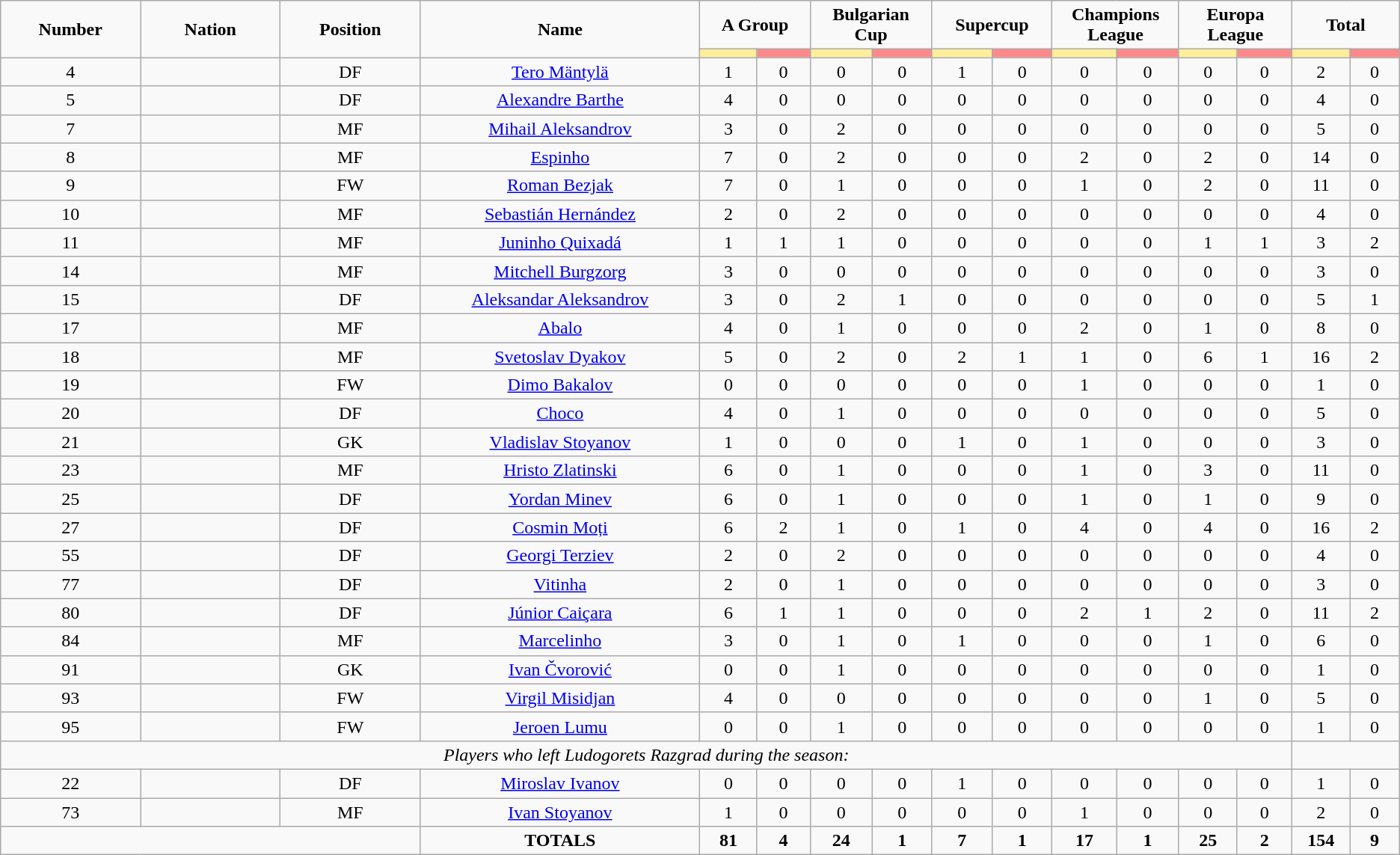<table class="wikitable" style="font-size: 100%; text-align: center;">
<tr>
<td rowspan="2" width="10%" align="center"><strong>Number</strong></td>
<td rowspan="2" width="10%" align="center"><strong>Nation</strong></td>
<td rowspan="2" width="10%" align="center"><strong>Position</strong></td>
<td rowspan="2" width="20%" align="center"><strong>Name</strong></td>
<td colspan="2" align="center"><strong>A Group</strong></td>
<td colspan="2" align="center"><strong>Bulgarian Cup</strong></td>
<td colspan="2" align="center"><strong>Supercup</strong></td>
<td colspan="2" align="center"><strong>Champions League</strong></td>
<td colspan="2" align="center"><strong>Europa League</strong></td>
<td colspan="2" align="center"><strong>Total</strong></td>
</tr>
<tr>
<th width=60 style="background: #FFEE99"></th>
<th width=60 style="background: #FF8888"></th>
<th width=60 style="background: #FFEE99"></th>
<th width=60 style="background: #FF8888"></th>
<th width=60 style="background: #FFEE99"></th>
<th width=60 style="background: #FF8888"></th>
<th width=60 style="background: #FFEE99"></th>
<th width=60 style="background: #FF8888"></th>
<th width=60 style="background: #FFEE99"></th>
<th width=60 style="background: #FF8888"></th>
<th width=60 style="background: #FFEE99"></th>
<th width=60 style="background: #FF8888"></th>
</tr>
<tr>
<td>4</td>
<td></td>
<td>DF</td>
<td><a href='#'>Tero Mäntylä</a></td>
<td>1</td>
<td>0</td>
<td>0</td>
<td>0</td>
<td>1</td>
<td>0</td>
<td>0</td>
<td>0</td>
<td>0</td>
<td>0</td>
<td>2</td>
<td>0</td>
</tr>
<tr>
<td>5</td>
<td></td>
<td>DF</td>
<td><a href='#'>Alexandre Barthe</a></td>
<td>4</td>
<td>0</td>
<td>0</td>
<td>0</td>
<td>0</td>
<td>0</td>
<td>0</td>
<td>0</td>
<td>0</td>
<td>0</td>
<td>4</td>
<td>0</td>
</tr>
<tr>
<td>7</td>
<td></td>
<td>MF</td>
<td><a href='#'>Mihail Aleksandrov</a></td>
<td>3</td>
<td>0</td>
<td>2</td>
<td>0</td>
<td>0</td>
<td>0</td>
<td>0</td>
<td>0</td>
<td>0</td>
<td>0</td>
<td>5</td>
<td>0</td>
</tr>
<tr>
<td>8</td>
<td></td>
<td>MF</td>
<td><a href='#'>Espinho</a></td>
<td>7</td>
<td>0</td>
<td>2</td>
<td>0</td>
<td>0</td>
<td>0</td>
<td>2</td>
<td>0</td>
<td>2</td>
<td>0</td>
<td>14</td>
<td>0</td>
</tr>
<tr>
<td>9</td>
<td></td>
<td>FW</td>
<td><a href='#'>Roman Bezjak</a></td>
<td>7</td>
<td>0</td>
<td>1</td>
<td>0</td>
<td>0</td>
<td>0</td>
<td>1</td>
<td>0</td>
<td>2</td>
<td>0</td>
<td>11</td>
<td>0</td>
</tr>
<tr>
<td>10</td>
<td></td>
<td>MF</td>
<td><a href='#'>Sebastián Hernández</a></td>
<td>2</td>
<td>0</td>
<td>2</td>
<td>0</td>
<td>0</td>
<td>0</td>
<td>0</td>
<td>0</td>
<td>0</td>
<td>0</td>
<td>4</td>
<td>0</td>
</tr>
<tr>
<td>11</td>
<td></td>
<td>MF</td>
<td><a href='#'>Juninho Quixadá</a></td>
<td>1</td>
<td>1</td>
<td>1</td>
<td>0</td>
<td>0</td>
<td>0</td>
<td>0</td>
<td>0</td>
<td>1</td>
<td>1</td>
<td>3</td>
<td>2</td>
</tr>
<tr>
<td>14</td>
<td></td>
<td>MF</td>
<td><a href='#'>Mitchell Burgzorg</a></td>
<td>3</td>
<td>0</td>
<td>0</td>
<td>0</td>
<td>0</td>
<td>0</td>
<td>0</td>
<td>0</td>
<td>0</td>
<td>0</td>
<td>3</td>
<td>0</td>
</tr>
<tr>
<td>15</td>
<td></td>
<td>DF</td>
<td><a href='#'>Aleksandar Aleksandrov</a></td>
<td>3</td>
<td>0</td>
<td>2</td>
<td>1</td>
<td>0</td>
<td>0</td>
<td>0</td>
<td>0</td>
<td>0</td>
<td>0</td>
<td>5</td>
<td>1</td>
</tr>
<tr>
<td>17</td>
<td></td>
<td>MF</td>
<td><a href='#'>Abalo</a></td>
<td>4</td>
<td>0</td>
<td>1</td>
<td>0</td>
<td>0</td>
<td>0</td>
<td>2</td>
<td>0</td>
<td>1</td>
<td>0</td>
<td>8</td>
<td>0</td>
</tr>
<tr>
<td>18</td>
<td></td>
<td>MF</td>
<td><a href='#'>Svetoslav Dyakov</a></td>
<td>5</td>
<td>0</td>
<td>2</td>
<td>0</td>
<td>2</td>
<td>1</td>
<td>1</td>
<td>0</td>
<td>6</td>
<td>1</td>
<td>16</td>
<td>2</td>
</tr>
<tr>
<td>19</td>
<td></td>
<td>FW</td>
<td><a href='#'>Dimo Bakalov</a></td>
<td>0</td>
<td>0</td>
<td>0</td>
<td>0</td>
<td>0</td>
<td>0</td>
<td>1</td>
<td>0</td>
<td>0</td>
<td>0</td>
<td>1</td>
<td>0</td>
</tr>
<tr>
<td>20</td>
<td></td>
<td>DF</td>
<td><a href='#'>Choco</a></td>
<td>4</td>
<td>0</td>
<td>1</td>
<td>0</td>
<td>0</td>
<td>0</td>
<td>0</td>
<td>0</td>
<td>0</td>
<td>0</td>
<td>5</td>
<td>0</td>
</tr>
<tr>
<td>21</td>
<td></td>
<td>GK</td>
<td><a href='#'>Vladislav Stoyanov</a></td>
<td>1</td>
<td>0</td>
<td>0</td>
<td>0</td>
<td>1</td>
<td>0</td>
<td>1</td>
<td>0</td>
<td>0</td>
<td>0</td>
<td>3</td>
<td>0</td>
</tr>
<tr>
<td>23</td>
<td></td>
<td>MF</td>
<td><a href='#'>Hristo Zlatinski</a></td>
<td>6</td>
<td>0</td>
<td>1</td>
<td>0</td>
<td>0</td>
<td>0</td>
<td>1</td>
<td>0</td>
<td>3</td>
<td>0</td>
<td>11</td>
<td>0</td>
</tr>
<tr>
<td>25</td>
<td></td>
<td>DF</td>
<td><a href='#'>Yordan Minev</a></td>
<td>6</td>
<td>0</td>
<td>1</td>
<td>0</td>
<td>0</td>
<td>0</td>
<td>1</td>
<td>0</td>
<td>1</td>
<td>0</td>
<td>9</td>
<td>0</td>
</tr>
<tr>
<td>27</td>
<td></td>
<td>DF</td>
<td><a href='#'>Cosmin Moți</a></td>
<td>6</td>
<td>2</td>
<td>1</td>
<td>0</td>
<td>1</td>
<td>0</td>
<td>4</td>
<td>0</td>
<td>4</td>
<td>0</td>
<td>16</td>
<td>2</td>
</tr>
<tr>
<td>55</td>
<td></td>
<td>DF</td>
<td><a href='#'>Georgi Terziev</a></td>
<td>2</td>
<td>0</td>
<td>2</td>
<td>0</td>
<td>0</td>
<td>0</td>
<td>0</td>
<td>0</td>
<td>0</td>
<td>0</td>
<td>4</td>
<td>0</td>
</tr>
<tr>
<td>77</td>
<td></td>
<td>DF</td>
<td><a href='#'>Vitinha</a></td>
<td>2</td>
<td>0</td>
<td>1</td>
<td>0</td>
<td>0</td>
<td>0</td>
<td>0</td>
<td>0</td>
<td>0</td>
<td>0</td>
<td>3</td>
<td>0</td>
</tr>
<tr>
<td>80</td>
<td></td>
<td>DF</td>
<td><a href='#'>Júnior Caiçara</a></td>
<td>6</td>
<td>1</td>
<td>1</td>
<td>0</td>
<td>0</td>
<td>0</td>
<td>2</td>
<td>1</td>
<td>2</td>
<td>0</td>
<td>11</td>
<td>2</td>
</tr>
<tr>
<td>84</td>
<td></td>
<td>MF</td>
<td><a href='#'>Marcelinho</a></td>
<td>3</td>
<td>0</td>
<td>1</td>
<td>0</td>
<td>1</td>
<td>0</td>
<td>0</td>
<td>0</td>
<td>1</td>
<td>0</td>
<td>6</td>
<td>0</td>
</tr>
<tr>
<td>91</td>
<td></td>
<td>GK</td>
<td><a href='#'>Ivan Čvorović</a></td>
<td>0</td>
<td>0</td>
<td>1</td>
<td>0</td>
<td>0</td>
<td>0</td>
<td>0</td>
<td>0</td>
<td>0</td>
<td>0</td>
<td>1</td>
<td>0</td>
</tr>
<tr>
<td>93</td>
<td></td>
<td>FW</td>
<td><a href='#'>Virgil Misidjan</a></td>
<td>4</td>
<td>0</td>
<td>0</td>
<td>0</td>
<td>0</td>
<td>0</td>
<td>0</td>
<td>0</td>
<td>1</td>
<td>0</td>
<td>5</td>
<td>0</td>
</tr>
<tr>
<td>95</td>
<td></td>
<td>FW</td>
<td><a href='#'>Jeroen Lumu</a></td>
<td>0</td>
<td>0</td>
<td>1</td>
<td>0</td>
<td>0</td>
<td>0</td>
<td>0</td>
<td>0</td>
<td>0</td>
<td>0</td>
<td>1</td>
<td>0</td>
</tr>
<tr>
<td colspan="14"><em>Players who left Ludogorets Razgrad during the season:</em></td>
</tr>
<tr>
<td>22</td>
<td></td>
<td>DF</td>
<td><a href='#'>Miroslav Ivanov</a></td>
<td>0</td>
<td>0</td>
<td>0</td>
<td>0</td>
<td>1</td>
<td>0</td>
<td>0</td>
<td>0</td>
<td>0</td>
<td>0</td>
<td>1</td>
<td>0</td>
</tr>
<tr>
<td>73</td>
<td></td>
<td>MF</td>
<td><a href='#'>Ivan Stoyanov</a></td>
<td>1</td>
<td>0</td>
<td>0</td>
<td>0</td>
<td>0</td>
<td>0</td>
<td>1</td>
<td>0</td>
<td>0</td>
<td>0</td>
<td>2</td>
<td>0</td>
</tr>
<tr>
<td colspan="3"></td>
<td><strong>TOTALS</strong></td>
<td><strong>81</strong></td>
<td><strong>4</strong></td>
<td><strong>24</strong></td>
<td><strong>1</strong></td>
<td><strong>7</strong></td>
<td><strong>1</strong></td>
<td><strong>17</strong></td>
<td><strong>1</strong></td>
<td><strong>25</strong></td>
<td><strong>2</strong></td>
<td><strong>154</strong></td>
<td><strong>9</strong></td>
</tr>
</table>
